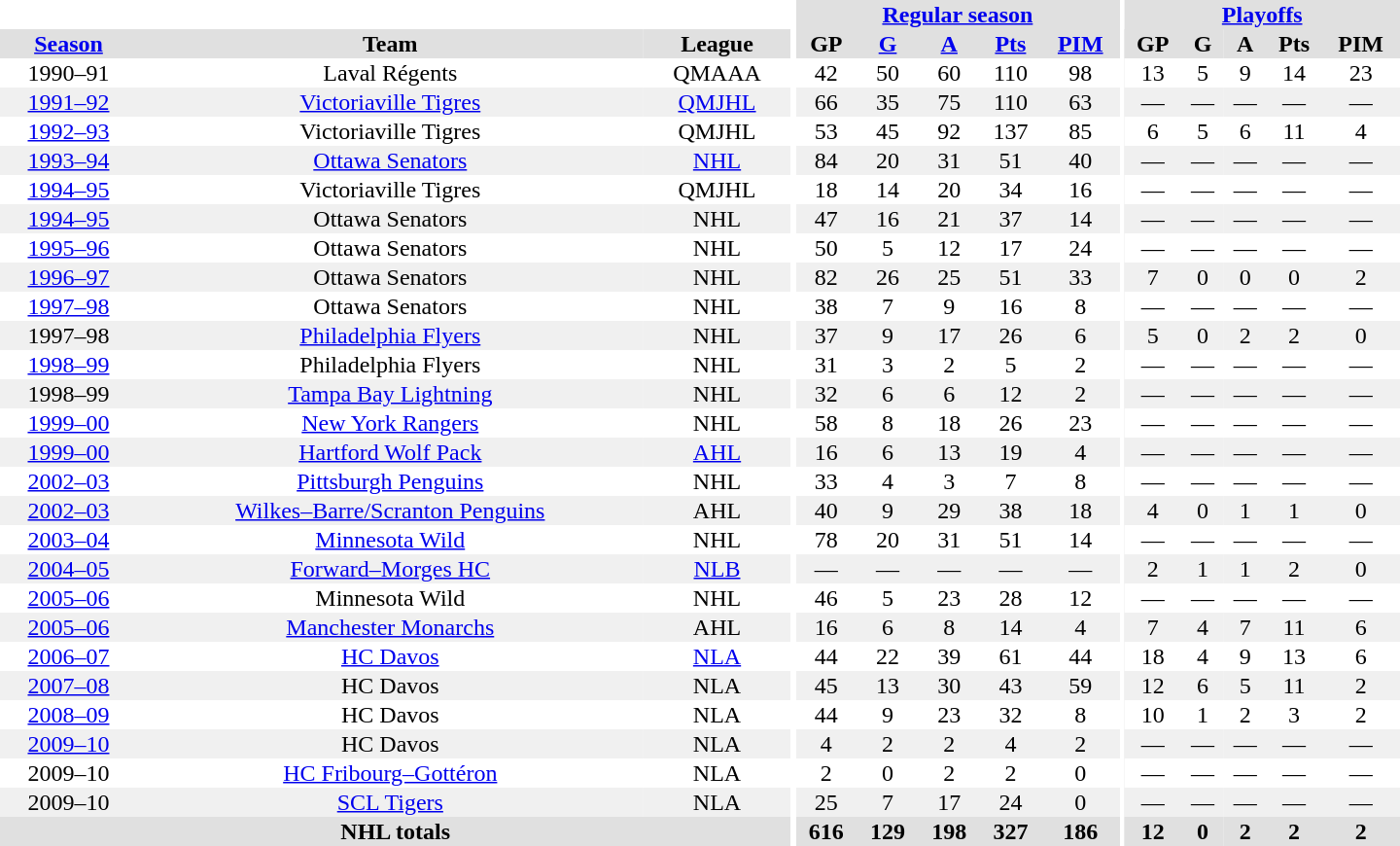<table border="0" cellpadding="1" cellspacing="0" style="text-align:center; width:60em">
<tr bgcolor="#e0e0e0">
<th colspan="3" bgcolor="#ffffff"></th>
<th rowspan="100" bgcolor="#ffffff"></th>
<th colspan="5"><a href='#'>Regular season</a></th>
<th rowspan="100" bgcolor="#ffffff"></th>
<th colspan="5"><a href='#'>Playoffs</a></th>
</tr>
<tr bgcolor="#e0e0e0">
<th><a href='#'>Season</a></th>
<th>Team</th>
<th>League</th>
<th>GP</th>
<th><a href='#'>G</a></th>
<th><a href='#'>A</a></th>
<th><a href='#'>Pts</a></th>
<th><a href='#'>PIM</a></th>
<th>GP</th>
<th>G</th>
<th>A</th>
<th>Pts</th>
<th>PIM</th>
</tr>
<tr>
<td>1990–91</td>
<td>Laval Régents</td>
<td>QMAAA</td>
<td>42</td>
<td>50</td>
<td>60</td>
<td>110</td>
<td>98</td>
<td>13</td>
<td>5</td>
<td>9</td>
<td>14</td>
<td>23</td>
</tr>
<tr bgcolor="#f0f0f0">
<td><a href='#'>1991–92</a></td>
<td><a href='#'>Victoriaville Tigres</a></td>
<td><a href='#'>QMJHL</a></td>
<td>66</td>
<td>35</td>
<td>75</td>
<td>110</td>
<td>63</td>
<td>—</td>
<td>—</td>
<td>—</td>
<td>—</td>
<td>—</td>
</tr>
<tr>
<td><a href='#'>1992–93</a></td>
<td>Victoriaville Tigres</td>
<td>QMJHL</td>
<td>53</td>
<td>45</td>
<td>92</td>
<td>137</td>
<td>85</td>
<td>6</td>
<td>5</td>
<td>6</td>
<td>11</td>
<td>4</td>
</tr>
<tr bgcolor="#f0f0f0">
<td><a href='#'>1993–94</a></td>
<td><a href='#'>Ottawa Senators</a></td>
<td><a href='#'>NHL</a></td>
<td>84</td>
<td>20</td>
<td>31</td>
<td>51</td>
<td>40</td>
<td>—</td>
<td>—</td>
<td>—</td>
<td>—</td>
<td>—</td>
</tr>
<tr>
<td><a href='#'>1994–95</a></td>
<td>Victoriaville Tigres</td>
<td>QMJHL</td>
<td>18</td>
<td>14</td>
<td>20</td>
<td>34</td>
<td>16</td>
<td>—</td>
<td>—</td>
<td>—</td>
<td>—</td>
<td>—</td>
</tr>
<tr bgcolor="#f0f0f0">
<td><a href='#'>1994–95</a></td>
<td>Ottawa Senators</td>
<td>NHL</td>
<td>47</td>
<td>16</td>
<td>21</td>
<td>37</td>
<td>14</td>
<td>—</td>
<td>—</td>
<td>—</td>
<td>—</td>
<td>—</td>
</tr>
<tr>
<td><a href='#'>1995–96</a></td>
<td>Ottawa Senators</td>
<td>NHL</td>
<td>50</td>
<td>5</td>
<td>12</td>
<td>17</td>
<td>24</td>
<td>—</td>
<td>—</td>
<td>—</td>
<td>—</td>
<td>—</td>
</tr>
<tr bgcolor="#f0f0f0">
<td><a href='#'>1996–97</a></td>
<td>Ottawa Senators</td>
<td>NHL</td>
<td>82</td>
<td>26</td>
<td>25</td>
<td>51</td>
<td>33</td>
<td>7</td>
<td>0</td>
<td>0</td>
<td>0</td>
<td>2</td>
</tr>
<tr>
<td><a href='#'>1997–98</a></td>
<td>Ottawa Senators</td>
<td>NHL</td>
<td>38</td>
<td>7</td>
<td>9</td>
<td>16</td>
<td>8</td>
<td>—</td>
<td>—</td>
<td>—</td>
<td>—</td>
<td>—</td>
</tr>
<tr bgcolor="#f0f0f0">
<td>1997–98</td>
<td><a href='#'>Philadelphia Flyers</a></td>
<td>NHL</td>
<td>37</td>
<td>9</td>
<td>17</td>
<td>26</td>
<td>6</td>
<td>5</td>
<td>0</td>
<td>2</td>
<td>2</td>
<td>0</td>
</tr>
<tr>
<td><a href='#'>1998–99</a></td>
<td>Philadelphia Flyers</td>
<td>NHL</td>
<td>31</td>
<td>3</td>
<td>2</td>
<td>5</td>
<td>2</td>
<td>—</td>
<td>—</td>
<td>—</td>
<td>—</td>
<td>—</td>
</tr>
<tr bgcolor="#f0f0f0">
<td>1998–99</td>
<td><a href='#'>Tampa Bay Lightning</a></td>
<td>NHL</td>
<td>32</td>
<td>6</td>
<td>6</td>
<td>12</td>
<td>2</td>
<td>—</td>
<td>—</td>
<td>—</td>
<td>—</td>
<td>—</td>
</tr>
<tr>
<td><a href='#'>1999–00</a></td>
<td><a href='#'>New York Rangers</a></td>
<td>NHL</td>
<td>58</td>
<td>8</td>
<td>18</td>
<td>26</td>
<td>23</td>
<td>—</td>
<td>—</td>
<td>—</td>
<td>—</td>
<td>—</td>
</tr>
<tr bgcolor="#f0f0f0">
<td><a href='#'>1999–00</a></td>
<td><a href='#'>Hartford Wolf Pack</a></td>
<td><a href='#'>AHL</a></td>
<td>16</td>
<td>6</td>
<td>13</td>
<td>19</td>
<td>4</td>
<td>—</td>
<td>—</td>
<td>—</td>
<td>—</td>
<td>—</td>
</tr>
<tr>
<td><a href='#'>2002–03</a></td>
<td><a href='#'>Pittsburgh Penguins</a></td>
<td>NHL</td>
<td>33</td>
<td>4</td>
<td>3</td>
<td>7</td>
<td>8</td>
<td>—</td>
<td>—</td>
<td>—</td>
<td>—</td>
<td>—</td>
</tr>
<tr bgcolor="#f0f0f0">
<td><a href='#'>2002–03</a></td>
<td><a href='#'>Wilkes–Barre/Scranton Penguins</a></td>
<td>AHL</td>
<td>40</td>
<td>9</td>
<td>29</td>
<td>38</td>
<td>18</td>
<td>4</td>
<td>0</td>
<td>1</td>
<td>1</td>
<td>0</td>
</tr>
<tr>
<td><a href='#'>2003–04</a></td>
<td><a href='#'>Minnesota Wild</a></td>
<td>NHL</td>
<td>78</td>
<td>20</td>
<td>31</td>
<td>51</td>
<td>14</td>
<td>—</td>
<td>—</td>
<td>—</td>
<td>—</td>
<td>—</td>
</tr>
<tr bgcolor="#f0f0f0">
<td><a href='#'>2004–05</a></td>
<td><a href='#'>Forward–Morges HC</a></td>
<td><a href='#'>NLB</a></td>
<td>—</td>
<td>—</td>
<td>—</td>
<td>—</td>
<td>—</td>
<td>2</td>
<td>1</td>
<td>1</td>
<td>2</td>
<td>0</td>
</tr>
<tr>
<td><a href='#'>2005–06</a></td>
<td>Minnesota Wild</td>
<td>NHL</td>
<td>46</td>
<td>5</td>
<td>23</td>
<td>28</td>
<td>12</td>
<td>—</td>
<td>—</td>
<td>—</td>
<td>—</td>
<td>—</td>
</tr>
<tr bgcolor="#f0f0f0">
<td><a href='#'>2005–06</a></td>
<td><a href='#'>Manchester Monarchs</a></td>
<td>AHL</td>
<td>16</td>
<td>6</td>
<td>8</td>
<td>14</td>
<td>4</td>
<td>7</td>
<td>4</td>
<td>7</td>
<td>11</td>
<td>6</td>
</tr>
<tr>
<td><a href='#'>2006–07</a></td>
<td><a href='#'>HC Davos</a></td>
<td><a href='#'>NLA</a></td>
<td>44</td>
<td>22</td>
<td>39</td>
<td>61</td>
<td>44</td>
<td>18</td>
<td>4</td>
<td>9</td>
<td>13</td>
<td>6</td>
</tr>
<tr bgcolor="#f0f0f0">
<td><a href='#'>2007–08</a></td>
<td>HC Davos</td>
<td>NLA</td>
<td>45</td>
<td>13</td>
<td>30</td>
<td>43</td>
<td>59</td>
<td>12</td>
<td>6</td>
<td>5</td>
<td>11</td>
<td>2</td>
</tr>
<tr>
<td><a href='#'>2008–09</a></td>
<td>HC Davos</td>
<td>NLA</td>
<td>44</td>
<td>9</td>
<td>23</td>
<td>32</td>
<td>8</td>
<td>10</td>
<td>1</td>
<td>2</td>
<td>3</td>
<td>2</td>
</tr>
<tr bgcolor="#f0f0f0">
<td><a href='#'>2009–10</a></td>
<td>HC Davos</td>
<td>NLA</td>
<td>4</td>
<td>2</td>
<td>2</td>
<td>4</td>
<td>2</td>
<td>—</td>
<td>—</td>
<td>—</td>
<td>—</td>
<td>—</td>
</tr>
<tr>
<td>2009–10</td>
<td><a href='#'>HC Fribourg–Gottéron</a></td>
<td>NLA</td>
<td>2</td>
<td>0</td>
<td>2</td>
<td>2</td>
<td>0</td>
<td>—</td>
<td>—</td>
<td>—</td>
<td>—</td>
<td>—</td>
</tr>
<tr bgcolor="#f0f0f0">
<td>2009–10</td>
<td><a href='#'>SCL Tigers</a></td>
<td>NLA</td>
<td>25</td>
<td>7</td>
<td>17</td>
<td>24</td>
<td>0</td>
<td>—</td>
<td>—</td>
<td>—</td>
<td>—</td>
<td>—</td>
</tr>
<tr bgcolor="#e0e0e0">
<th colspan="3">NHL totals</th>
<th>616</th>
<th>129</th>
<th>198</th>
<th>327</th>
<th>186</th>
<th>12</th>
<th>0</th>
<th>2</th>
<th>2</th>
<th>2</th>
</tr>
</table>
